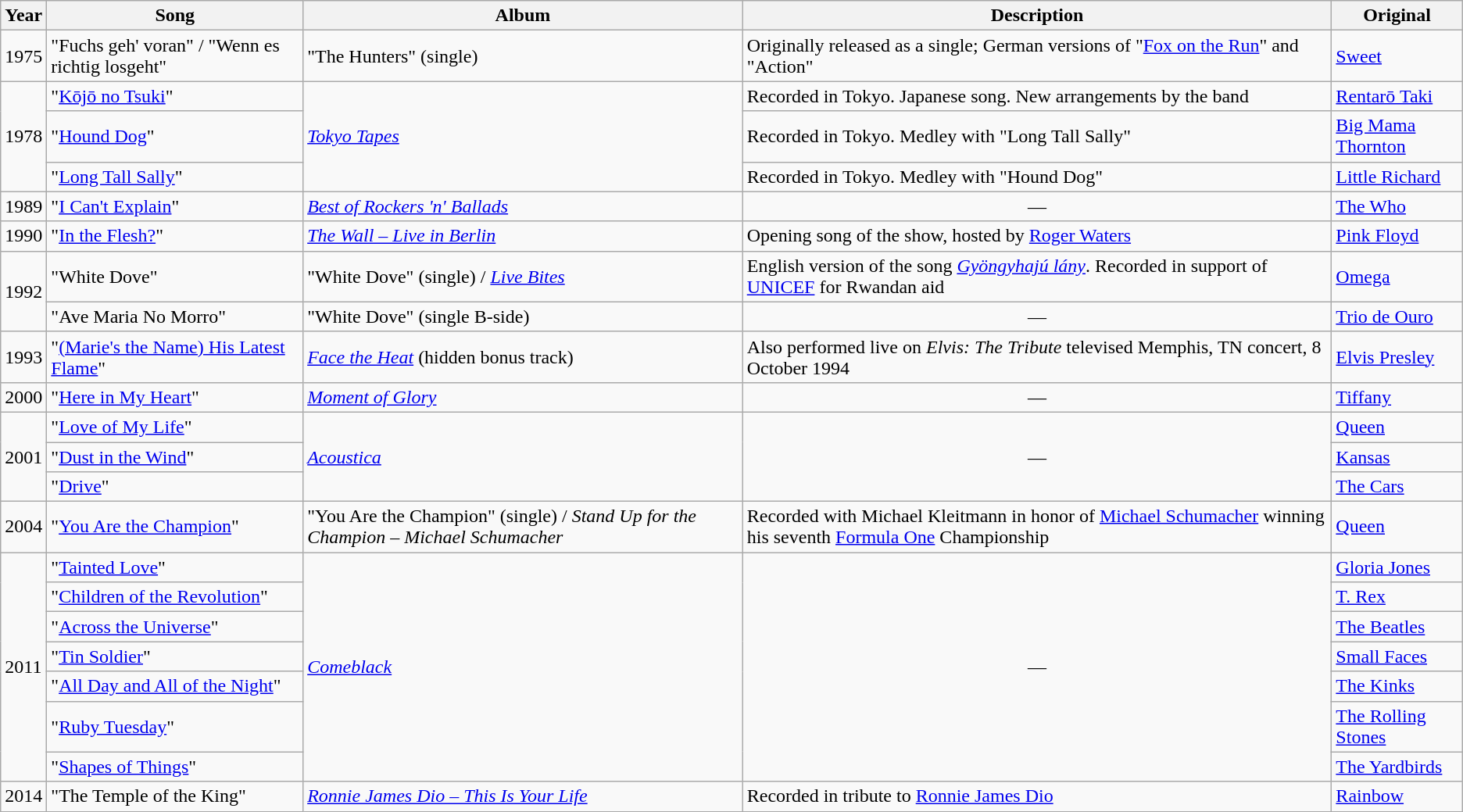<table class="wikitable">
<tr>
<th rowspan>Year</th>
<th rowspan>Song</th>
<th rowspan>Album</th>
<th rowspan>Description</th>
<th rowspan>Original</th>
</tr>
<tr>
<td>1975</td>
<td>"Fuchs geh' voran" / "Wenn es richtig losgeht"</td>
<td>"The Hunters" (single)</td>
<td>Originally released as a single; German versions of "<a href='#'>Fox on the Run</a>" and "Action"</td>
<td><a href='#'>Sweet</a></td>
</tr>
<tr>
<td rowspan="3">1978</td>
<td>"<a href='#'>Kōjō no Tsuki</a>"</td>
<td rowspan="3"><em><a href='#'>Tokyo Tapes</a></em></td>
<td>Recorded in Tokyo. Japanese song. New arrangements by the band</td>
<td><a href='#'>Rentarō Taki</a></td>
</tr>
<tr>
<td>"<a href='#'>Hound Dog</a>"</td>
<td>Recorded in Tokyo. Medley with "Long Tall Sally"</td>
<td><a href='#'>Big Mama Thornton</a></td>
</tr>
<tr>
<td>"<a href='#'>Long Tall Sally</a>"</td>
<td>Recorded in Tokyo. Medley with "Hound Dog"</td>
<td><a href='#'>Little Richard</a></td>
</tr>
<tr>
<td>1989</td>
<td>"<a href='#'>I Can't Explain</a>"</td>
<td><em><a href='#'>Best of Rockers 'n' Ballads</a></em></td>
<td style="text-align:center;">—</td>
<td><a href='#'>The Who</a></td>
</tr>
<tr>
<td>1990</td>
<td>"<a href='#'>In the Flesh?</a>"</td>
<td><em><a href='#'>The Wall – Live in Berlin</a></em></td>
<td>Opening song of the show, hosted by <a href='#'>Roger Waters</a></td>
<td><a href='#'>Pink Floyd</a></td>
</tr>
<tr>
<td rowspan="2">1992</td>
<td>"White Dove"</td>
<td>"White Dove" (single) / <em><a href='#'>Live Bites</a></em></td>
<td>English version of the song <em><a href='#'>Gyöngyhajú lány</a></em>. Recorded in support of <a href='#'>UNICEF</a> for Rwandan aid</td>
<td><a href='#'>Omega</a></td>
</tr>
<tr>
<td>"Ave Maria No Morro"</td>
<td>"White Dove" (single B-side)</td>
<td style="text-align:center;">—</td>
<td><a href='#'>Trio de Ouro</a></td>
</tr>
<tr>
<td>1993</td>
<td>"<a href='#'>(Marie's the Name) His Latest Flame</a>"</td>
<td><em><a href='#'>Face the Heat</a></em> (hidden bonus track)</td>
<td>Also performed live on <em>Elvis: The Tribute</em> televised Memphis, TN concert, 8 October 1994</td>
<td><a href='#'>Elvis Presley</a></td>
</tr>
<tr>
<td>2000</td>
<td>"<a href='#'>Here in My Heart</a>"</td>
<td><em><a href='#'>Moment of Glory</a></em></td>
<td style="text-align:center;">—</td>
<td><a href='#'>Tiffany</a></td>
</tr>
<tr>
<td rowspan="3">2001</td>
<td>"<a href='#'>Love of My Life</a>"</td>
<td rowspan="3"><em><a href='#'>Acoustica</a></em></td>
<td rowspan="3" style="text-align:center;">—</td>
<td><a href='#'>Queen</a></td>
</tr>
<tr>
<td>"<a href='#'>Dust in the Wind</a>"</td>
<td><a href='#'>Kansas</a></td>
</tr>
<tr>
<td>"<a href='#'>Drive</a>"</td>
<td><a href='#'>The Cars</a></td>
</tr>
<tr>
<td>2004</td>
<td>"<a href='#'>You Are the Champion</a>"</td>
<td>"You Are the Champion" (single) / <em>Stand Up for the Champion – Michael Schumacher</em></td>
<td>Recorded with Michael Kleitmann in honor of <a href='#'>Michael Schumacher</a> winning his seventh <a href='#'>Formula One</a> Championship</td>
<td><a href='#'>Queen</a></td>
</tr>
<tr>
<td rowspan="7">2011</td>
<td>"<a href='#'>Tainted Love</a>"</td>
<td rowspan="7"><em><a href='#'>Comeblack</a></em></td>
<td rowspan="7" style="text-align:center;">—</td>
<td><a href='#'>Gloria Jones</a></td>
</tr>
<tr>
<td>"<a href='#'>Children of the Revolution</a>"</td>
<td><a href='#'>T. Rex</a></td>
</tr>
<tr>
<td>"<a href='#'>Across the Universe</a>"</td>
<td><a href='#'>The Beatles</a></td>
</tr>
<tr>
<td>"<a href='#'>Tin Soldier</a>"</td>
<td><a href='#'>Small Faces</a></td>
</tr>
<tr>
<td>"<a href='#'>All Day and All of the Night</a>"</td>
<td><a href='#'>The Kinks</a></td>
</tr>
<tr>
<td>"<a href='#'>Ruby Tuesday</a>"</td>
<td><a href='#'>The Rolling Stones</a></td>
</tr>
<tr>
<td>"<a href='#'>Shapes of Things</a>"</td>
<td><a href='#'>The Yardbirds</a></td>
</tr>
<tr>
<td>2014</td>
<td>"The Temple of the King"</td>
<td><em><a href='#'>Ronnie James Dio – This Is Your Life</a></em></td>
<td>Recorded in tribute to <a href='#'>Ronnie James Dio</a></td>
<td><a href='#'>Rainbow</a></td>
</tr>
</table>
